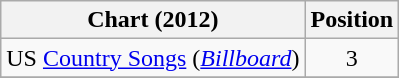<table class="wikitable sortable">
<tr>
<th scope="col">Chart (2012)</th>
<th scope="col">Position</th>
</tr>
<tr>
<td>US <a href='#'>Country Songs</a> (<em><a href='#'>Billboard</a></em>)</td>
<td align="center">3</td>
</tr>
<tr>
</tr>
</table>
